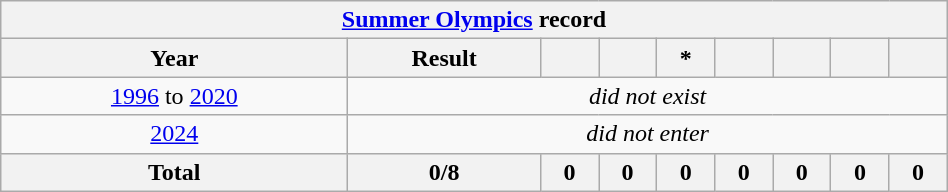<table class="wikitable" style="text-align: center; width:50%;">
<tr>
<th colspan="9"><a href='#'>Summer Olympics</a> record</th>
</tr>
<tr>
<th>Year</th>
<th>Result</th>
<th></th>
<th></th>
<th>*</th>
<th></th>
<th></th>
<th></th>
<th></th>
</tr>
<tr>
<td> <a href='#'>1996</a> to  <a href='#'>2020</a></td>
<td colspan=8><em>did not exist</em></td>
</tr>
<tr>
<td> <a href='#'>2024</a></td>
<td colspan=8><em>did not enter</em></td>
</tr>
<tr>
<th>Total</th>
<th>0/8</th>
<th>0</th>
<th>0</th>
<th>0</th>
<th>0</th>
<th>0</th>
<th>0</th>
<th>0</th>
</tr>
</table>
